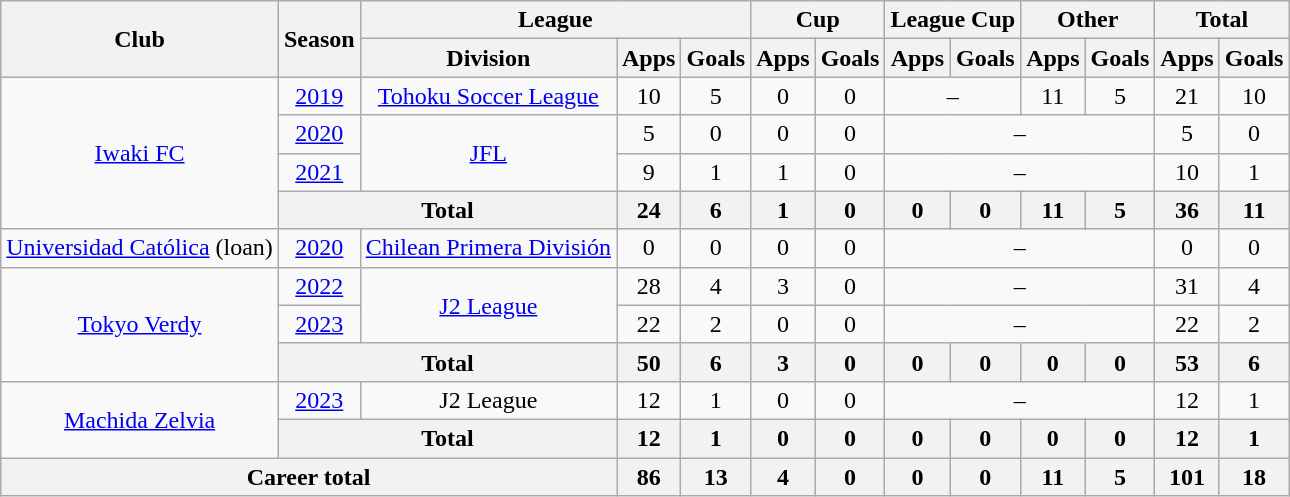<table class="wikitable" style="text-align: center">
<tr>
<th rowspan="2">Club</th>
<th rowspan="2">Season</th>
<th colspan="3">League</th>
<th colspan="2">Cup</th>
<th colspan="2">League Cup</th>
<th colspan="2">Other</th>
<th colspan="2">Total</th>
</tr>
<tr>
<th>Division</th>
<th>Apps</th>
<th>Goals</th>
<th>Apps</th>
<th>Goals</th>
<th>Apps</th>
<th>Goals</th>
<th>Apps</th>
<th>Goals</th>
<th>Apps</th>
<th>Goals</th>
</tr>
<tr>
<td rowspan="4"><a href='#'>Iwaki FC</a></td>
<td><a href='#'>2019</a></td>
<td><a href='#'>Tohoku Soccer League</a></td>
<td>10</td>
<td>5</td>
<td>0</td>
<td>0</td>
<td colspan="2">–</td>
<td>11</td>
<td>5</td>
<td>21</td>
<td>10</td>
</tr>
<tr>
<td><a href='#'>2020</a></td>
<td rowspan="2"><a href='#'>JFL</a></td>
<td>5</td>
<td>0</td>
<td>0</td>
<td>0</td>
<td colspan="4">–</td>
<td>5</td>
<td>0</td>
</tr>
<tr>
<td><a href='#'>2021</a></td>
<td>9</td>
<td>1</td>
<td>1</td>
<td>0</td>
<td colspan="4">–</td>
<td>10</td>
<td>1</td>
</tr>
<tr>
<th colspan="2"><strong>Total</strong></th>
<th>24</th>
<th>6</th>
<th>1</th>
<th>0</th>
<th>0</th>
<th>0</th>
<th>11</th>
<th>5</th>
<th>36</th>
<th>11</th>
</tr>
<tr>
<td><a href='#'>Universidad Católica</a> (loan)</td>
<td><a href='#'>2020</a></td>
<td><a href='#'>Chilean Primera División</a></td>
<td>0</td>
<td>0</td>
<td>0</td>
<td>0</td>
<td colspan="4">–</td>
<td>0</td>
<td>0</td>
</tr>
<tr>
<td rowspan=3><a href='#'>Tokyo Verdy</a></td>
<td><a href='#'>2022</a></td>
<td rowspan=2><a href='#'>J2 League</a></td>
<td>28</td>
<td>4</td>
<td>3</td>
<td>0</td>
<td colspan="4">–</td>
<td>31</td>
<td>4</td>
</tr>
<tr>
<td><a href='#'>2023</a></td>
<td>22</td>
<td>2</td>
<td>0</td>
<td>0</td>
<td colspan="4">–</td>
<td>22</td>
<td>2</td>
</tr>
<tr>
<th colspan="2"><strong>Total</strong></th>
<th>50</th>
<th>6</th>
<th>3</th>
<th>0</th>
<th>0</th>
<th>0</th>
<th>0</th>
<th>0</th>
<th>53</th>
<th>6</th>
</tr>
<tr>
<td rowspan=2><a href='#'>Machida Zelvia</a></td>
<td><a href='#'>2023</a></td>
<td>J2 League</td>
<td>12</td>
<td>1</td>
<td>0</td>
<td>0</td>
<td colspan="4">–</td>
<td>12</td>
<td>1</td>
</tr>
<tr>
<th colspan="2"><strong>Total</strong></th>
<th>12</th>
<th>1</th>
<th>0</th>
<th>0</th>
<th>0</th>
<th>0</th>
<th>0</th>
<th>0</th>
<th>12</th>
<th>1</th>
</tr>
<tr>
<th colspan="3"><strong>Career total</strong></th>
<th>86</th>
<th>13</th>
<th>4</th>
<th>0</th>
<th>0</th>
<th>0</th>
<th>11</th>
<th>5</th>
<th>101</th>
<th>18</th>
</tr>
</table>
